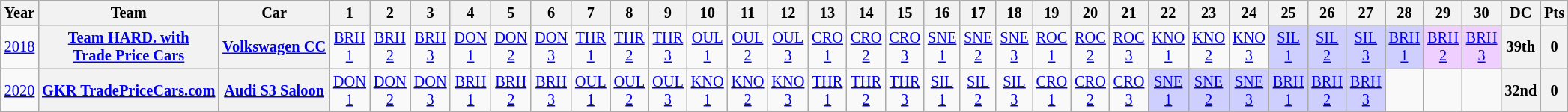<table class="wikitable" style="text-align:center; font-size:85%">
<tr>
<th>Year</th>
<th>Team</th>
<th>Car</th>
<th>1</th>
<th>2</th>
<th>3</th>
<th>4</th>
<th>5</th>
<th>6</th>
<th>7</th>
<th>8</th>
<th>9</th>
<th>10</th>
<th>11</th>
<th>12</th>
<th>13</th>
<th>14</th>
<th>15</th>
<th>16</th>
<th>17</th>
<th>18</th>
<th>19</th>
<th>20</th>
<th>21</th>
<th>22</th>
<th>23</th>
<th>24</th>
<th>25</th>
<th>26</th>
<th>27</th>
<th>28</th>
<th>29</th>
<th>30</th>
<th>DC</th>
<th>Pts</th>
</tr>
<tr>
<td><a href='#'>2018</a></td>
<th nowrap><a href='#'>Team HARD. with<br>Trade Price Cars</a></th>
<th nowrap><a href='#'>Volkswagen CC</a></th>
<td><a href='#'>BRH<br>1</a></td>
<td><a href='#'>BRH<br>2</a></td>
<td><a href='#'>BRH<br>3</a></td>
<td><a href='#'>DON<br>1</a></td>
<td><a href='#'>DON<br>2</a></td>
<td><a href='#'>DON<br>3</a></td>
<td><a href='#'>THR<br>1</a></td>
<td><a href='#'>THR<br>2</a></td>
<td><a href='#'>THR<br>3</a></td>
<td><a href='#'>OUL<br>1</a></td>
<td><a href='#'>OUL<br>2</a></td>
<td><a href='#'>OUL<br>3</a></td>
<td><a href='#'>CRO<br>1</a></td>
<td><a href='#'>CRO<br>2</a></td>
<td><a href='#'>CRO<br>3</a></td>
<td><a href='#'>SNE<br>1</a></td>
<td><a href='#'>SNE<br>2</a></td>
<td><a href='#'>SNE<br>3</a></td>
<td><a href='#'>ROC<br>1</a></td>
<td><a href='#'>ROC<br>2</a></td>
<td><a href='#'>ROC<br>3</a></td>
<td><a href='#'>KNO<br>1</a></td>
<td><a href='#'>KNO<br>2</a></td>
<td><a href='#'>KNO<br>3</a></td>
<td style="background:#CFCFFF;"><a href='#'>SIL<br>1</a><br></td>
<td style="background:#CFCFFF;"><a href='#'>SIL<br>2</a><br></td>
<td style="background:#CFCFFF;"><a href='#'>SIL<br>3</a><br></td>
<td style="background:#CFCFFF;"><a href='#'>BRH<br>1</a><br></td>
<td style="background:#EFCFFF;"><a href='#'>BRH<br>2</a><br></td>
<td style="background:#EFCFFF;"><a href='#'>BRH<br>3</a><br></td>
<th>39th</th>
<th>0</th>
</tr>
<tr>
<td><a href='#'>2020</a></td>
<th nowrap><a href='#'>GKR TradePriceCars.com</a></th>
<th nowrap><a href='#'>Audi S3 Saloon</a></th>
<td><a href='#'>DON<br>1</a></td>
<td><a href='#'>DON<br>2</a></td>
<td><a href='#'>DON<br>3</a></td>
<td><a href='#'>BRH<br>1</a></td>
<td><a href='#'>BRH<br>2</a></td>
<td><a href='#'>BRH<br>3</a></td>
<td><a href='#'>OUL<br>1</a></td>
<td><a href='#'>OUL<br>2</a></td>
<td><a href='#'>OUL<br>3</a></td>
<td><a href='#'>KNO<br>1</a></td>
<td><a href='#'>KNO<br>2</a></td>
<td><a href='#'>KNO<br>3</a></td>
<td><a href='#'>THR<br>1</a></td>
<td><a href='#'>THR<br>2</a></td>
<td><a href='#'>THR<br>3</a></td>
<td><a href='#'>SIL<br>1</a></td>
<td><a href='#'>SIL<br>2</a></td>
<td><a href='#'>SIL<br>3</a></td>
<td><a href='#'>CRO<br>1</a></td>
<td><a href='#'>CRO<br>2</a></td>
<td><a href='#'>CRO<br>3</a></td>
<td style="background:#CFCFFF;"><a href='#'>SNE<br>1</a><br></td>
<td style="background:#CFCFFF;"><a href='#'>SNE<br>2</a><br></td>
<td style="background:#CFCFFF;"><a href='#'>SNE<br>3</a><br></td>
<td style="background:#CFCFFF;"><a href='#'>BRH<br>1</a><br></td>
<td style="background:#CFCFFF;"><a href='#'>BRH<br>2</a><br></td>
<td style="background:#CFCFFF;"><a href='#'>BRH<br>3</a><br></td>
<td></td>
<td></td>
<td></td>
<th>32nd</th>
<th>0</th>
</tr>
</table>
